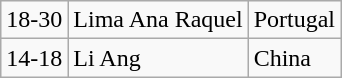<table class="wikitable">
<tr>
<td>18-30</td>
<td>Lima Ana Raquel</td>
<td>Portugal</td>
</tr>
<tr>
<td>14-18</td>
<td>Li Ang</td>
<td>China</td>
</tr>
</table>
